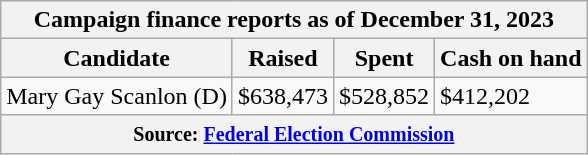<table class="wikitable sortable">
<tr>
<th colspan=4>Campaign finance reports as of December 31, 2023</th>
</tr>
<tr style="text-align:center;">
<th>Candidate</th>
<th>Raised</th>
<th>Spent</th>
<th>Cash on hand</th>
</tr>
<tr>
<td>Mary Gay Scanlon (D)</td>
<td>$638,473</td>
<td>$528,852</td>
<td>$412,202</td>
</tr>
<tr>
<th colspan="4"><small>Source: <a href='#'>Federal Election Commission</a></small></th>
</tr>
</table>
